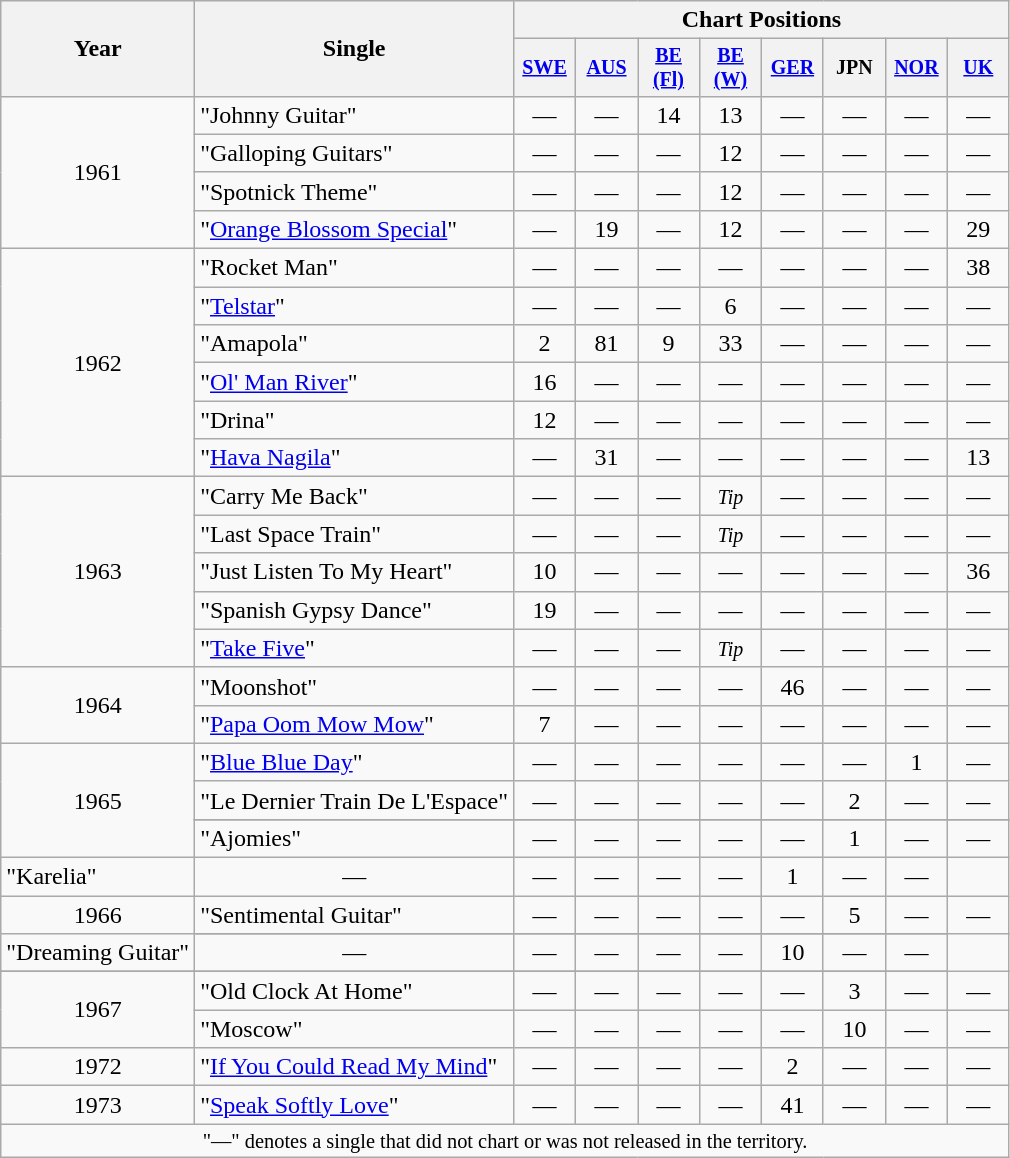<table class="wikitable" style="text-align:center;">
<tr>
<th rowspan="2">Year</th>
<th rowspan="2">Single</th>
<th colspan="8">Chart Positions</th>
</tr>
<tr style="font-size:smaller;">
<th width="35"><a href='#'>SWE</a><br></th>
<th width="35"><a href='#'>AUS</a><br></th>
<th width="35"><a href='#'>BE <br>(Fl)</a><br></th>
<th width="35"><a href='#'>BE <br>(W)</a><br></th>
<th width="35"><a href='#'>GER</a><br></th>
<th width="35">JPN<br></th>
<th width="35"><a href='#'>NOR</a><br></th>
<th width="35"><a href='#'>UK</a><br></th>
</tr>
<tr>
<td rowspan="4">1961</td>
<td align="left">"Johnny Guitar"</td>
<td>—</td>
<td>—</td>
<td>14</td>
<td>13</td>
<td>—</td>
<td>—</td>
<td>—</td>
<td>—</td>
</tr>
<tr>
<td align="left">"Galloping Guitars"</td>
<td>—</td>
<td>—</td>
<td>—</td>
<td>12</td>
<td>—</td>
<td>—</td>
<td>—</td>
<td>—</td>
</tr>
<tr>
<td align="left">"Spotnick Theme"</td>
<td>—</td>
<td>—</td>
<td>—</td>
<td>12</td>
<td>—</td>
<td>—</td>
<td>—</td>
<td>—</td>
</tr>
<tr>
<td align="left">"<a href='#'>Orange Blossom Special</a>"</td>
<td>—</td>
<td>19</td>
<td>—</td>
<td>12</td>
<td>—</td>
<td>—</td>
<td>—</td>
<td>29</td>
</tr>
<tr>
<td rowspan="6">1962</td>
<td align="left">"Rocket Man"</td>
<td>—</td>
<td>—</td>
<td>—</td>
<td>—</td>
<td>—</td>
<td>—</td>
<td>—</td>
<td>38</td>
</tr>
<tr>
<td align="left">"<a href='#'>Telstar</a>"</td>
<td>—</td>
<td>—</td>
<td>—</td>
<td>6</td>
<td>—</td>
<td>—</td>
<td>—</td>
<td>—</td>
</tr>
<tr>
<td align="left">"Amapola"</td>
<td>2</td>
<td>81</td>
<td>9</td>
<td>33</td>
<td>—</td>
<td>—</td>
<td>—</td>
<td>—</td>
</tr>
<tr>
<td align="left">"<a href='#'>Ol' Man River</a>"</td>
<td>16</td>
<td>—</td>
<td>—</td>
<td>—</td>
<td>—</td>
<td>—</td>
<td>—</td>
<td>—</td>
</tr>
<tr>
<td align="left">"Drina"</td>
<td>12</td>
<td>—</td>
<td>—</td>
<td>—</td>
<td>—</td>
<td>—</td>
<td>—</td>
<td>—</td>
</tr>
<tr>
<td align="left">"<a href='#'>Hava Nagila</a>"</td>
<td>—</td>
<td>31</td>
<td>—</td>
<td>—</td>
<td>—</td>
<td>—</td>
<td>—</td>
<td>13</td>
</tr>
<tr>
<td rowspan="5">1963</td>
<td align="left">"Carry Me Back"</td>
<td>—</td>
<td>—</td>
<td>—</td>
<td><small><em>Tip</em></small></td>
<td>—</td>
<td>—</td>
<td>—</td>
<td>—</td>
</tr>
<tr>
<td align="left">"Last Space Train"</td>
<td>—</td>
<td>—</td>
<td>—</td>
<td><small><em>Tip</em></small></td>
<td>—</td>
<td>—</td>
<td>—</td>
<td>—</td>
</tr>
<tr>
<td align="left">"Just Listen To My Heart"</td>
<td>10</td>
<td>—</td>
<td>—</td>
<td>—</td>
<td>—</td>
<td>—</td>
<td>—</td>
<td>36</td>
</tr>
<tr>
<td align="left">"Spanish Gypsy Dance"</td>
<td>19</td>
<td>—</td>
<td>—</td>
<td>—</td>
<td>—</td>
<td>—</td>
<td>—</td>
<td>—</td>
</tr>
<tr>
<td align="left">"<a href='#'>Take Five</a>"</td>
<td>—</td>
<td>—</td>
<td>—</td>
<td><small><em>Tip</em></small></td>
<td>—</td>
<td>—</td>
<td>—</td>
<td>—</td>
</tr>
<tr>
<td rowspan="2">1964</td>
<td align="left">"Moonshot"</td>
<td>—</td>
<td>—</td>
<td>—</td>
<td>—</td>
<td>46</td>
<td>—</td>
<td>—</td>
<td>—</td>
</tr>
<tr>
<td align="left">"<a href='#'>Papa Oom Mow Mow</a>"</td>
<td>7</td>
<td>—</td>
<td>—</td>
<td>—</td>
<td>—</td>
<td>—</td>
<td>—</td>
<td>—</td>
</tr>
<tr>
<td rowspan="4">1965</td>
<td align="left">"<a href='#'>Blue Blue Day</a>"</td>
<td>—</td>
<td>—</td>
<td>—</td>
<td>—</td>
<td>—</td>
<td>—</td>
<td>1</td>
<td>—</td>
</tr>
<tr>
<td align="left">"Le Dernier Train De L'Espace"</td>
<td>—</td>
<td>—</td>
<td>—</td>
<td>—</td>
<td>—</td>
<td>2</td>
<td>—</td>
<td>—</td>
</tr>
<tr>
</tr>
<tr>
<td align="left">"Ajomies"</td>
<td>—</td>
<td>—</td>
<td>—</td>
<td>—</td>
<td>—</td>
<td>1</td>
<td>—</td>
<td>—</td>
</tr>
<tr>
<td align="left">"Karelia"</td>
<td>—</td>
<td>—</td>
<td>—</td>
<td>—</td>
<td>—</td>
<td>1</td>
<td>—</td>
<td>—</td>
</tr>
<tr>
<td rowspan="2">1966</td>
<td align="left">"Sentimental Guitar"</td>
<td>—</td>
<td>—</td>
<td>—</td>
<td>—</td>
<td>—</td>
<td>5</td>
<td>—</td>
<td>—</td>
</tr>
<tr>
</tr>
<tr>
<td align="left">"Dreaming Guitar"</td>
<td>—</td>
<td>—</td>
<td>—</td>
<td>—</td>
<td>—</td>
<td>10</td>
<td>—</td>
<td>—</td>
</tr>
<tr>
</tr>
<tr>
<td rowspan="2">1967</td>
<td align="left">"Old Clock At Home"</td>
<td>—</td>
<td>—</td>
<td>—</td>
<td>—</td>
<td>—</td>
<td>3</td>
<td>—</td>
<td>—</td>
</tr>
<tr>
<td align="left">"Moscow"</td>
<td>—</td>
<td>—</td>
<td>—</td>
<td>—</td>
<td>—</td>
<td>10</td>
<td>—</td>
<td>—</td>
</tr>
<tr>
<td>1972</td>
<td align="left">"<a href='#'>If You Could Read My Mind</a>"</td>
<td>—</td>
<td>—</td>
<td>—</td>
<td>—</td>
<td>2</td>
<td>—</td>
<td>—</td>
<td>—</td>
</tr>
<tr>
<td>1973</td>
<td align="left">"<a href='#'>Speak Softly Love</a>"</td>
<td>—</td>
<td>—</td>
<td>—</td>
<td>—</td>
<td>41</td>
<td>—</td>
<td>—</td>
<td>—</td>
</tr>
<tr>
<td colspan="11" align="center" style="font-size:85%">"—" denotes a single that did not chart or was not released in the territory.</td>
</tr>
</table>
